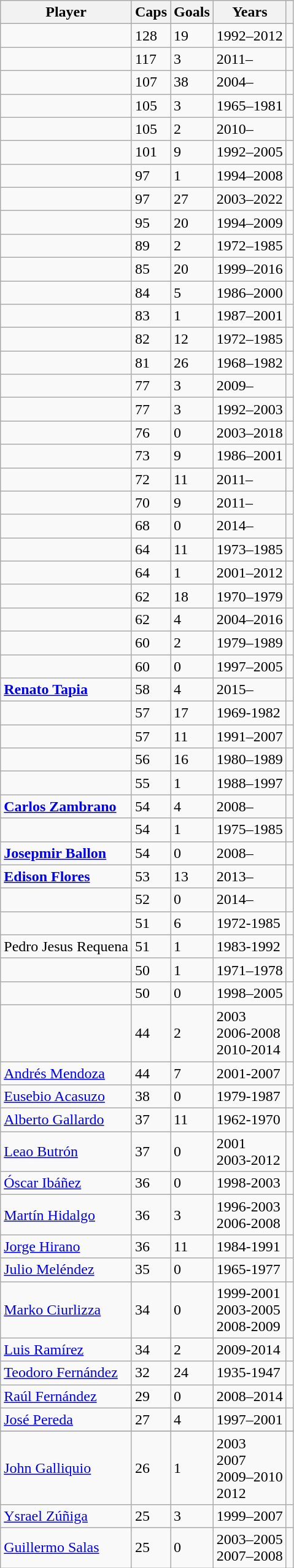<table class="wikitable sortable">
<tr>
<th>Player</th>
<th>Caps</th>
<th>Goals</th>
<th>Years</th>
<th class="unsortable"></th>
</tr>
<tr>
<td></td>
<td>128</td>
<td>19</td>
<td>1992–2012</td>
<td></td>
</tr>
<tr>
<td><strong></strong></td>
<td>117</td>
<td>3</td>
<td>2011–</td>
<td></td>
</tr>
<tr>
<td><strong></strong></td>
<td>107</td>
<td>38</td>
<td>2004–</td>
<td></td>
</tr>
<tr>
<td></td>
<td>105</td>
<td>3</td>
<td>1965–1981</td>
<td></td>
</tr>
<tr>
<td><strong></strong></td>
<td>105</td>
<td>2</td>
<td>2010–</td>
<td></td>
</tr>
<tr>
<td></td>
<td>101</td>
<td>9</td>
<td>1992–2005</td>
<td></td>
</tr>
<tr>
<td></td>
<td>97</td>
<td>1</td>
<td>1994–2008</td>
<td></td>
</tr>
<tr>
<td></td>
<td>97</td>
<td>27</td>
<td>2003–2022</td>
<td></td>
</tr>
<tr>
<td></td>
<td>95</td>
<td>20</td>
<td>1994–2009</td>
<td></td>
</tr>
<tr>
<td></td>
<td>89</td>
<td>2</td>
<td>1972–1985</td>
<td></td>
</tr>
<tr>
<td></td>
<td>85</td>
<td>20</td>
<td>1999–2016</td>
<td></td>
</tr>
<tr>
<td></td>
<td>84</td>
<td>5</td>
<td>1986–2000</td>
<td></td>
</tr>
<tr>
<td></td>
<td>83</td>
<td>1</td>
<td>1987–2001</td>
<td></td>
</tr>
<tr>
<td></td>
<td>82</td>
<td>12</td>
<td>1972–1985</td>
<td></td>
</tr>
<tr>
<td></td>
<td>81</td>
<td>26</td>
<td>1968–1982</td>
<td></td>
</tr>
<tr>
<td><strong></strong></td>
<td>77</td>
<td>3</td>
<td>2009–</td>
<td></td>
</tr>
<tr>
<td></td>
<td>77</td>
<td>3</td>
<td>1992–2003</td>
<td></td>
</tr>
<tr>
<td><strong></strong></td>
<td>76</td>
<td>0</td>
<td>2003–2018</td>
<td></td>
</tr>
<tr>
<td></td>
<td>73</td>
<td>9</td>
<td>1986–2001</td>
<td></td>
</tr>
<tr>
<td><strong></strong></td>
<td>72</td>
<td>11</td>
<td>2011–</td>
<td></td>
</tr>
<tr>
<td><strong></strong></td>
<td>70</td>
<td>9</td>
<td>2011–</td>
<td></td>
</tr>
<tr>
<td><strong></strong></td>
<td>68</td>
<td>0</td>
<td>2014–</td>
<td></td>
</tr>
<tr>
<td></td>
<td>64</td>
<td>11</td>
<td>1973–1985</td>
<td></td>
</tr>
<tr>
<td></td>
<td>64</td>
<td>1</td>
<td>2001–2012</td>
<td></td>
</tr>
<tr>
<td></td>
<td>62</td>
<td>18</td>
<td>1970–1979</td>
<td></td>
</tr>
<tr>
<td></td>
<td>62</td>
<td>4</td>
<td>2004–2016</td>
<td></td>
</tr>
<tr>
<td></td>
<td>60</td>
<td>2</td>
<td>1979–1989</td>
<td></td>
</tr>
<tr>
<td></td>
<td>60</td>
<td>0</td>
<td>1997–2005</td>
<td></td>
</tr>
<tr>
<td><strong><a href='#'>Renato Tapia</a></strong></td>
<td>58</td>
<td>4</td>
<td>2015–</td>
<td></td>
</tr>
<tr>
<td></td>
<td>57</td>
<td>17</td>
<td>1969-1982</td>
<td></td>
</tr>
<tr>
<td></td>
<td>57</td>
<td>11</td>
<td>1991–2007</td>
<td></td>
</tr>
<tr>
<td></td>
<td>56</td>
<td>16</td>
<td>1980–1989</td>
<td></td>
</tr>
<tr>
<td></td>
<td>55</td>
<td>1</td>
<td>1988–1997</td>
<td></td>
</tr>
<tr>
<td><strong><a href='#'>Carlos Zambrano</a></strong></td>
<td>54</td>
<td>4</td>
<td>2008–</td>
<td></td>
</tr>
<tr>
<td></td>
<td>54</td>
<td>1</td>
<td>1975–1985</td>
<td></td>
</tr>
<tr>
<td><strong><a href='#'>Josepmir Ballon</a></strong></td>
<td>54</td>
<td>0</td>
<td>2008–</td>
<td></td>
</tr>
<tr>
<td><strong><a href='#'>Edison Flores</a></strong></td>
<td>53</td>
<td>13</td>
<td>2013–</td>
<td></td>
</tr>
<tr>
<td><strong></strong></td>
<td>52</td>
<td>0</td>
<td>2014–</td>
<td></td>
</tr>
<tr>
<td></td>
<td>51</td>
<td>6</td>
<td>1972-1985</td>
<td></td>
</tr>
<tr>
<td>Pedro Jesus Requena</td>
<td>51</td>
<td>1</td>
<td>1983-1992</td>
<td></td>
</tr>
<tr>
<td></td>
<td>50</td>
<td>1</td>
<td>1971–1978</td>
<td></td>
</tr>
<tr>
<td></td>
<td>50</td>
<td>0</td>
<td>1998–2005</td>
<td></td>
</tr>
<tr>
<td></td>
<td>44</td>
<td>2</td>
<td>2003 <br> 2006-2008 <br> 2010-2014</td>
<td></td>
</tr>
<tr>
<td><a href='#'>Andrés Mendoza</a></td>
<td>44</td>
<td>7</td>
<td>2001-2007</td>
<td></td>
</tr>
<tr>
<td><a href='#'>Eusebio Acasuzo</a></td>
<td>38</td>
<td>0</td>
<td>1979-1987</td>
<td></td>
</tr>
<tr>
<td><a href='#'>Alberto Gallardo</a></td>
<td>37</td>
<td>11</td>
<td>1962-1970</td>
<td></td>
</tr>
<tr>
<td><a href='#'>Leao Butrón</a></td>
<td>37</td>
<td>0</td>
<td>2001<br> 2003-2012</td>
<td></td>
</tr>
<tr>
<td><a href='#'>Óscar Ibáñez</a></td>
<td>36</td>
<td>0</td>
<td>1998-2003</td>
<td></td>
</tr>
<tr>
<td><a href='#'>Martín Hidalgo</a></td>
<td>36</td>
<td>3</td>
<td>1996-2003 <br> 2006-2008</td>
<td></td>
</tr>
<tr>
<td><a href='#'>Jorge Hirano</a></td>
<td>36</td>
<td>11</td>
<td>1984-1991</td>
<td></td>
</tr>
<tr>
<td><a href='#'>Julio Meléndez</a></td>
<td>35</td>
<td>0</td>
<td>1965-1977</td>
<td></td>
</tr>
<tr>
<td><a href='#'>Marko Ciurlizza</a></td>
<td>34</td>
<td>0</td>
<td>1999-2001 <br> 2003-2005 <br> 2008-2009</td>
<td></td>
</tr>
<tr>
<td><a href='#'>Luis Ramírez</a></td>
<td>34</td>
<td>2</td>
<td>2009-2014</td>
<td></td>
</tr>
<tr>
<td><a href='#'>Teodoro Fernández</a></td>
<td>32</td>
<td>24</td>
<td>1935-1947</td>
<td></td>
</tr>
<tr>
<td><a href='#'>Raúl Fernández</a></td>
<td>29</td>
<td>0</td>
<td>2008–2014</td>
<td></td>
</tr>
<tr>
<td><a href='#'>José Pereda</a></td>
<td>27</td>
<td>4</td>
<td>1997–2001</td>
<td></td>
</tr>
<tr>
</tr>
<tr>
<td><a href='#'>John Galliquio</a></td>
<td>26</td>
<td>1</td>
<td>2003 <br> 2007 <br> 2009–2010 <br> 2012</td>
<td></td>
</tr>
<tr>
<td><a href='#'>Ysrael Zúñiga</a></td>
<td>25</td>
<td>3</td>
<td>1999–2007</td>
<td></td>
</tr>
<tr>
<td><a href='#'>Guillermo Salas</a></td>
<td>25</td>
<td>0</td>
<td>2003–2005 <br> 2007–2008</td>
<td></td>
</tr>
</table>
